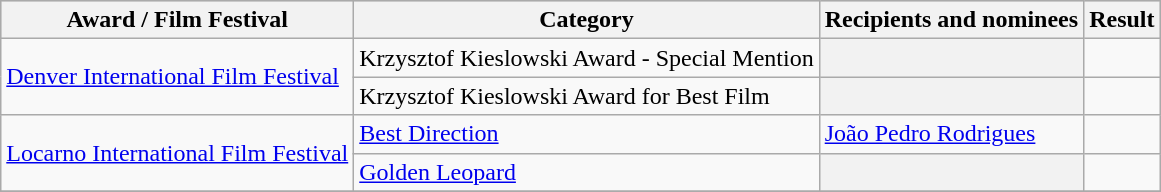<table class="wikitable plainrowheaders sortable">
<tr style="background:#ccc; text-align:center;">
<th scope="col">Award / Film Festival</th>
<th scope="col">Category</th>
<th scope="col">Recipients and nominees</th>
<th scope="col">Result</th>
</tr>
<tr>
<td rowspan=2><a href='#'>Denver International Film Festival</a></td>
<td>Krzysztof Kieslowski Award - Special Mention</td>
<th></th>
<td></td>
</tr>
<tr>
<td>Krzysztof Kieslowski Award for Best Film</td>
<th></th>
<td></td>
</tr>
<tr>
<td rowspan=2><a href='#'>Locarno International Film Festival</a></td>
<td><a href='#'>Best Direction</a></td>
<td><a href='#'>João Pedro Rodrigues</a></td>
<td></td>
</tr>
<tr>
<td><a href='#'>Golden Leopard</a></td>
<th></th>
<td></td>
</tr>
<tr>
</tr>
</table>
